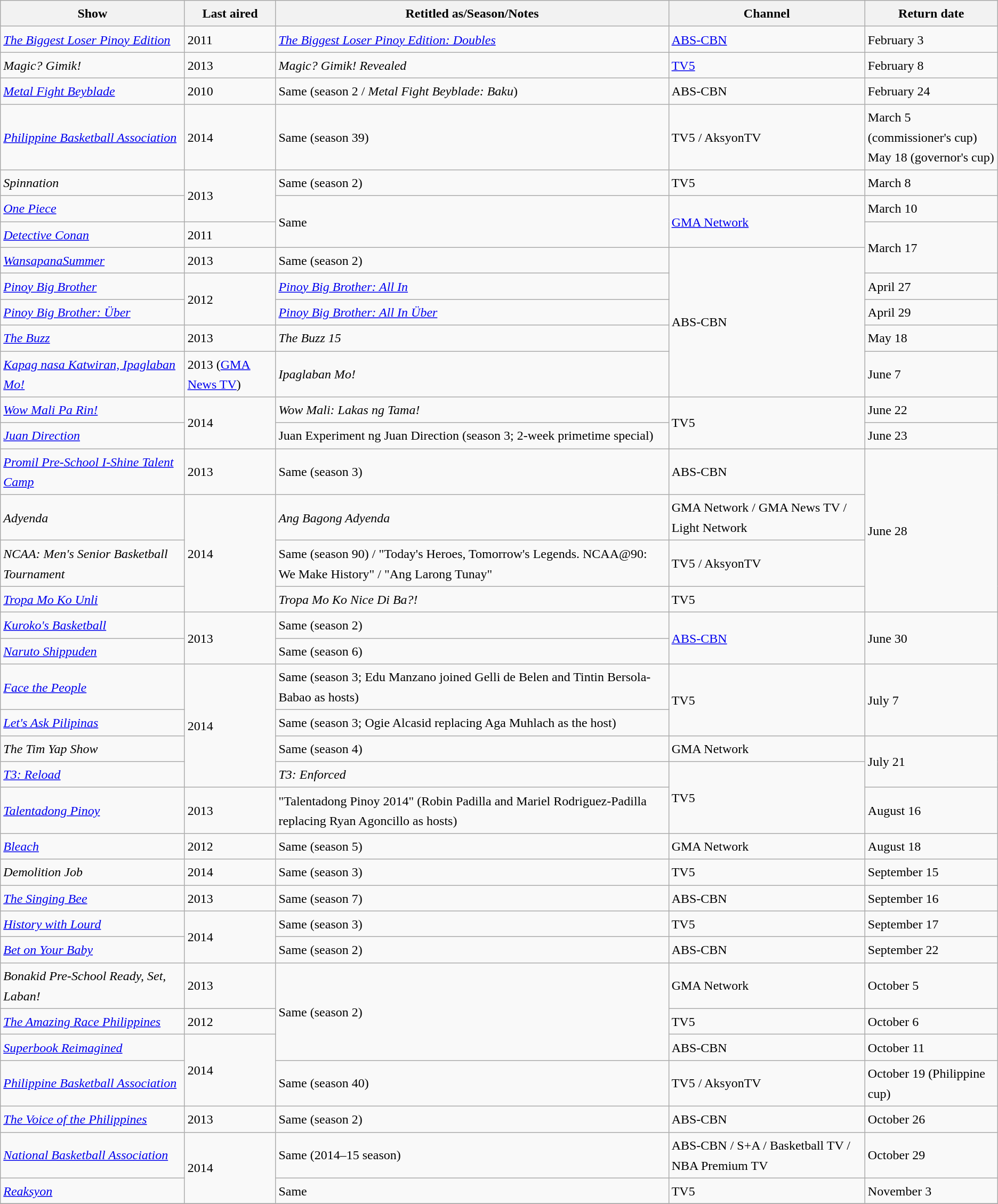<table class="wikitable" style="text-align:left; line-height:25px; width:auto;">
<tr>
<th>Show</th>
<th>Last aired</th>
<th>Retitled as/Season/Notes</th>
<th>Channel</th>
<th>Return date</th>
</tr>
<tr>
<td><em><a href='#'>The Biggest Loser Pinoy Edition</a></em></td>
<td>2011</td>
<td><em><a href='#'>The Biggest Loser Pinoy Edition: Doubles</a></em></td>
<td><a href='#'>ABS-CBN</a></td>
<td>February 3</td>
</tr>
<tr>
<td><em>Magic? Gimik!</em></td>
<td>2013</td>
<td><em>Magic? Gimik! Revealed</em></td>
<td><a href='#'>TV5</a></td>
<td>February 8</td>
</tr>
<tr>
<td><em><a href='#'>Metal Fight Beyblade</a></em></td>
<td>2010</td>
<td>Same (season 2 / <em>Metal Fight Beyblade: Baku</em>)</td>
<td>ABS-CBN</td>
<td>February 24</td>
</tr>
<tr>
<td><em><a href='#'>Philippine Basketball Association</a></em></td>
<td>2014</td>
<td>Same (season 39)</td>
<td>TV5 / AksyonTV</td>
<td>March 5 (commissioner's cup)<br>May 18 (governor's cup)</td>
</tr>
<tr>
<td><em>Spinnation</em></td>
<td rowspan="2">2013</td>
<td>Same (season 2)</td>
<td>TV5</td>
<td>March 8</td>
</tr>
<tr>
<td><em><a href='#'>One Piece</a></em></td>
<td rowspan="2">Same</td>
<td rowspan="2"><a href='#'>GMA Network</a></td>
<td>March 10</td>
</tr>
<tr>
<td><em><a href='#'>Detective Conan</a></em></td>
<td>2011</td>
<td rowspan="2">March 17</td>
</tr>
<tr>
<td><em><a href='#'>WansapanaSummer</a></em></td>
<td>2013</td>
<td>Same (season 2)</td>
<td rowspan="5">ABS-CBN</td>
</tr>
<tr>
<td><em><a href='#'>Pinoy Big Brother</a></em></td>
<td rowspan="2">2012</td>
<td><em><a href='#'>Pinoy Big Brother: All In</a></em></td>
<td>April 27</td>
</tr>
<tr>
<td><em><a href='#'>Pinoy Big Brother: Über</a></em></td>
<td><em><a href='#'>Pinoy Big Brother: All In Über</a></em></td>
<td>April 29</td>
</tr>
<tr>
<td><em><a href='#'>The Buzz</a></em></td>
<td>2013</td>
<td><em>The Buzz 15</em></td>
<td>May 18</td>
</tr>
<tr>
<td><em><a href='#'>Kapag nasa Katwiran, Ipaglaban Mo!</a></em></td>
<td>2013 (<a href='#'>GMA News TV</a>)</td>
<td><em>Ipaglaban Mo!</em></td>
<td>June 7</td>
</tr>
<tr>
<td><em><a href='#'>Wow Mali Pa Rin!</a></em></td>
<td rowspan="2">2014</td>
<td><em>Wow Mali: Lakas ng Tama!</em></td>
<td rowspan="2">TV5</td>
<td>June 22</td>
</tr>
<tr>
<td><em><a href='#'>Juan Direction</a></em></td>
<td>Juan Experiment ng Juan Direction (season 3; 2-week primetime special)</td>
<td>June 23</td>
</tr>
<tr>
<td><em><a href='#'>Promil Pre-School I-Shine Talent Camp</a></em></td>
<td>2013</td>
<td>Same (season 3)</td>
<td>ABS-CBN</td>
<td rowspan="4">June 28</td>
</tr>
<tr>
<td><em>Adyenda</em></td>
<td rowspan="3">2014</td>
<td><em>Ang Bagong Adyenda</em></td>
<td>GMA Network / GMA News TV / Light Network</td>
</tr>
<tr>
<td><em>NCAA: Men's Senior Basketball Tournament</em></td>
<td>Same (season 90) / "Today's Heroes, Tomorrow's Legends. NCAA@90: We Make History" / "Ang Larong Tunay"</td>
<td>TV5 / AksyonTV</td>
</tr>
<tr>
<td><em><a href='#'>Tropa Mo Ko Unli</a></em></td>
<td><em>Tropa Mo Ko Nice Di Ba?!</em></td>
<td>TV5</td>
</tr>
<tr>
<td><em><a href='#'>Kuroko's Basketball</a></em></td>
<td rowspan="2">2013</td>
<td>Same (season 2)</td>
<td rowspan="2"><a href='#'>ABS-CBN</a></td>
<td rowspan="2">June 30</td>
</tr>
<tr>
<td><em><a href='#'>Naruto Shippuden</a></em></td>
<td>Same (season 6)</td>
</tr>
<tr>
<td><em><a href='#'>Face the People</a></em></td>
<td rowspan="4">2014</td>
<td>Same (season 3; Edu Manzano joined Gelli de Belen and Tintin Bersola-Babao as hosts)</td>
<td rowspan="2">TV5</td>
<td rowspan="2">July 7</td>
</tr>
<tr>
<td><em><a href='#'>Let's Ask Pilipinas</a></em></td>
<td>Same (season 3; Ogie Alcasid replacing Aga Muhlach as the host)</td>
</tr>
<tr>
<td><em>The Tim Yap Show</em></td>
<td>Same (season 4)</td>
<td>GMA Network</td>
<td rowspan="2">July 21</td>
</tr>
<tr>
<td><em><a href='#'>T3: Reload</a></em></td>
<td><em>T3: Enforced</em></td>
<td rowspan="2">TV5</td>
</tr>
<tr>
<td><em><a href='#'>Talentadong Pinoy</a></em></td>
<td>2013</td>
<td>"Talentadong Pinoy 2014" (Robin Padilla and Mariel Rodriguez-Padilla replacing Ryan Agoncillo as hosts)</td>
<td>August 16</td>
</tr>
<tr>
<td><em><a href='#'>Bleach</a></em></td>
<td>2012</td>
<td>Same (season 5)</td>
<td>GMA Network</td>
<td>August 18</td>
</tr>
<tr>
<td><em>Demolition Job</em></td>
<td>2014</td>
<td>Same (season 3)</td>
<td>TV5</td>
<td>September 15</td>
</tr>
<tr>
<td><em><a href='#'>The Singing Bee</a></em></td>
<td>2013</td>
<td>Same (season 7)</td>
<td>ABS-CBN</td>
<td>September 16</td>
</tr>
<tr>
<td><em><a href='#'>History with Lourd</a></em></td>
<td rowspan="2">2014</td>
<td>Same (season 3)</td>
<td>TV5</td>
<td>September 17</td>
</tr>
<tr>
<td><em><a href='#'>Bet on Your Baby</a></em></td>
<td>Same (season 2)</td>
<td>ABS-CBN</td>
<td>September 22</td>
</tr>
<tr>
<td><em>Bonakid Pre-School Ready, Set, Laban!</em></td>
<td>2013</td>
<td rowspan="3">Same (season 2)</td>
<td>GMA Network</td>
<td>October 5</td>
</tr>
<tr>
<td><em><a href='#'>The Amazing Race Philippines</a></em></td>
<td>2012</td>
<td>TV5</td>
<td>October 6</td>
</tr>
<tr>
<td><em><a href='#'>Superbook Reimagined</a></em></td>
<td rowspan="2">2014</td>
<td>ABS-CBN</td>
<td>October 11</td>
</tr>
<tr>
<td><em><a href='#'>Philippine Basketball Association</a></em></td>
<td>Same (season 40)</td>
<td>TV5 / AksyonTV</td>
<td>October 19 (Philippine cup)</td>
</tr>
<tr>
<td><em><a href='#'>The Voice of the Philippines</a></em></td>
<td>2013</td>
<td>Same (season 2)</td>
<td>ABS-CBN</td>
<td>October 26</td>
</tr>
<tr>
<td><em><a href='#'>National Basketball Association</a></em></td>
<td rowspan="2">2014</td>
<td>Same (2014–15 season)</td>
<td>ABS-CBN / S+A / Basketball TV / NBA Premium TV</td>
<td>October 29</td>
</tr>
<tr>
<td><em><a href='#'>Reaksyon</a></em></td>
<td>Same</td>
<td>TV5</td>
<td>November 3</td>
</tr>
<tr>
</tr>
</table>
